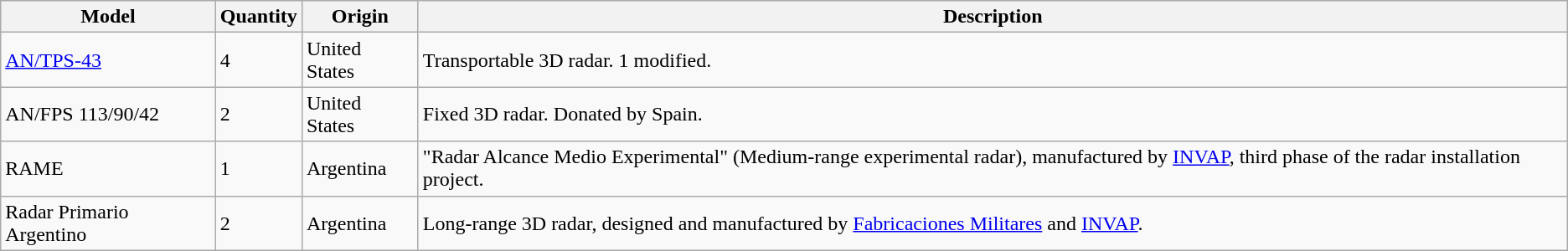<table class="wikitable">
<tr>
<th>Model</th>
<th>Quantity</th>
<th>Origin</th>
<th>Description</th>
</tr>
<tr>
<td><a href='#'>AN/TPS-43</a></td>
<td>4</td>
<td>United States</td>
<td>Transportable 3D radar. 1 modified.</td>
</tr>
<tr>
<td>AN/FPS 113/90/42</td>
<td>2</td>
<td>United States</td>
<td>Fixed 3D radar. Donated by Spain.</td>
</tr>
<tr>
<td>RAME</td>
<td>1</td>
<td>Argentina</td>
<td>"Radar Alcance Medio Experimental" (Medium-range experimental radar), manufactured by <a href='#'>INVAP</a>, third phase of the radar installation project.</td>
</tr>
<tr>
<td>Radar Primario Argentino</td>
<td>2</td>
<td>Argentina</td>
<td>Long-range 3D radar, designed and manufactured by <a href='#'>Fabricaciones Militares</a> and <a href='#'>INVAP</a>.</td>
</tr>
</table>
